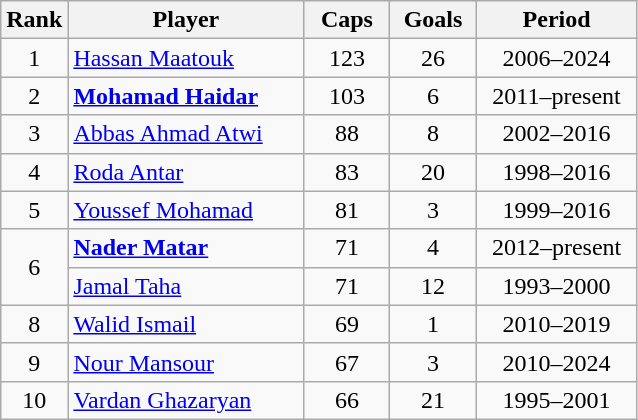<table class="wikitable sortable" style="text-align:center;">
<tr>
<th style="width:30px ;">Rank</th>
<th style="width:150px;">Player</th>
<th style="width:50px ;">Caps</th>
<th style="width:50px ;">Goals</th>
<th style="width:100px;">Period</th>
</tr>
<tr>
<td>1</td>
<td style="text-align:left"><a href='#'>Hassan Maatouk</a></td>
<td>123</td>
<td>26</td>
<td>2006–2024</td>
</tr>
<tr>
<td>2</td>
<td style="text-align:left"><strong><a href='#'>Mohamad Haidar</a></strong></td>
<td>103</td>
<td>6</td>
<td>2011–present</td>
</tr>
<tr>
<td>3</td>
<td style="text-align:left"><a href='#'>Abbas Ahmad Atwi</a></td>
<td>88</td>
<td>8</td>
<td>2002–2016</td>
</tr>
<tr>
<td>4</td>
<td style="text-align:left"><a href='#'>Roda Antar</a></td>
<td>83</td>
<td>20</td>
<td>1998–2016</td>
</tr>
<tr>
<td>5</td>
<td style="text-align:left"><a href='#'>Youssef Mohamad</a></td>
<td>81</td>
<td>3</td>
<td>1999–2016</td>
</tr>
<tr>
<td rowspan="2">6</td>
<td style="text-align:left"><strong><a href='#'>Nader Matar</a></strong></td>
<td>71</td>
<td>4</td>
<td>2012–present</td>
</tr>
<tr>
<td style="text-align:left"><a href='#'>Jamal Taha</a></td>
<td>71</td>
<td>12</td>
<td>1993–2000</td>
</tr>
<tr>
<td>8</td>
<td style="text-align:left"><a href='#'>Walid Ismail</a></td>
<td>69</td>
<td>1</td>
<td>2010–2019</td>
</tr>
<tr>
<td>9</td>
<td style="text-align:left"><a href='#'>Nour Mansour</a></td>
<td>67</td>
<td>3</td>
<td>2010–2024</td>
</tr>
<tr>
<td>10</td>
<td style="text-align:left"><a href='#'>Vardan Ghazaryan</a></td>
<td>66</td>
<td>21</td>
<td>1995–2001</td>
</tr>
</table>
